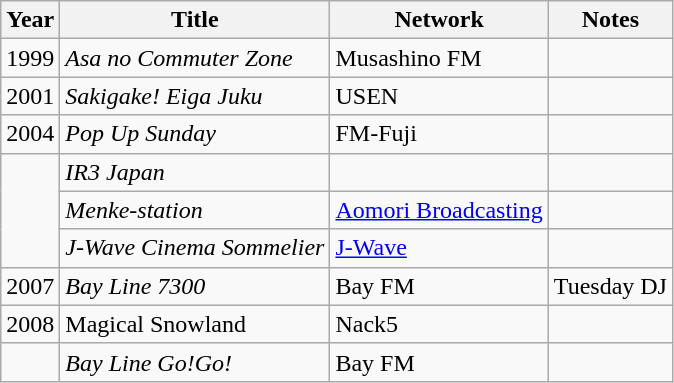<table class="wikitable">
<tr>
<th>Year</th>
<th>Title</th>
<th>Network</th>
<th>Notes</th>
</tr>
<tr>
<td>1999</td>
<td><em>Asa no Commuter Zone</em></td>
<td>Musashino FM</td>
<td></td>
</tr>
<tr>
<td>2001</td>
<td><em>Sakigake! Eiga Juku</em></td>
<td>USEN</td>
<td></td>
</tr>
<tr>
<td>2004</td>
<td><em>Pop Up Sunday</em></td>
<td>FM-Fuji</td>
<td></td>
</tr>
<tr>
<td rowspan="3"></td>
<td><em>IR3 Japan</em></td>
<td></td>
<td></td>
</tr>
<tr>
<td><em>Menke-station</em></td>
<td><a href='#'>Aomori Broadcasting</a></td>
<td></td>
</tr>
<tr>
<td><em>J-Wave Cinema Sommelier</em></td>
<td><a href='#'>J-Wave</a></td>
<td></td>
</tr>
<tr>
<td>2007</td>
<td><em>Bay Line 7300</em></td>
<td>Bay FM</td>
<td>Tuesday DJ</td>
</tr>
<tr>
<td>2008</td>
<td>Magical Snowland</td>
<td>Nack5</td>
<td></td>
</tr>
<tr>
<td></td>
<td><em>Bay Line Go!Go!</em></td>
<td>Bay FM</td>
<td></td>
</tr>
</table>
